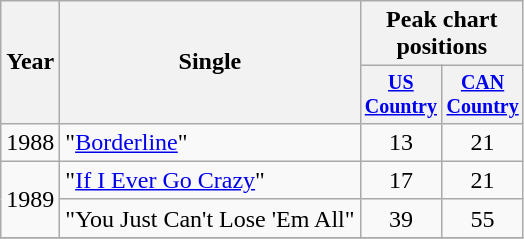<table class="wikitable" style="text-align:center;">
<tr>
<th rowspan="2">Year</th>
<th rowspan="2">Single</th>
<th colspan="2">Peak chart<br>positions</th>
</tr>
<tr style="font-size:smaller;">
<th width="45"><a href='#'>US Country</a></th>
<th width="45"><a href='#'>CAN Country</a></th>
</tr>
<tr>
<td>1988</td>
<td align="left">"<a href='#'>Borderline</a>"</td>
<td>13</td>
<td>21</td>
</tr>
<tr>
<td rowspan="2">1989</td>
<td align="left">"<a href='#'>If I Ever Go Crazy</a>"</td>
<td>17</td>
<td>21</td>
</tr>
<tr>
<td align="left">"You Just Can't Lose 'Em All"</td>
<td>39</td>
<td>55</td>
</tr>
<tr>
</tr>
</table>
